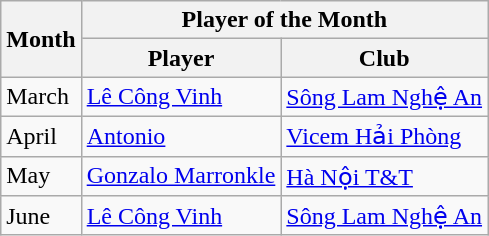<table class="wikitable">
<tr>
<th rowspan="2">Month</th>
<th colspan="2">Player of the Month</th>
</tr>
<tr>
<th>Player</th>
<th>Club</th>
</tr>
<tr>
<td>March</td>
<td> <a href='#'>Lê Công Vinh</a></td>
<td><a href='#'>Sông Lam Nghệ An</a></td>
</tr>
<tr>
<td>April</td>
<td> <a href='#'>Antonio</a></td>
<td><a href='#'>Vicem Hải Phòng</a></td>
</tr>
<tr>
<td>May</td>
<td> <a href='#'>Gonzalo Marronkle</a></td>
<td><a href='#'>Hà Nội T&T</a></td>
</tr>
<tr>
<td>June</td>
<td> <a href='#'>Lê Công Vinh</a></td>
<td><a href='#'>Sông Lam Nghệ An</a></td>
</tr>
</table>
